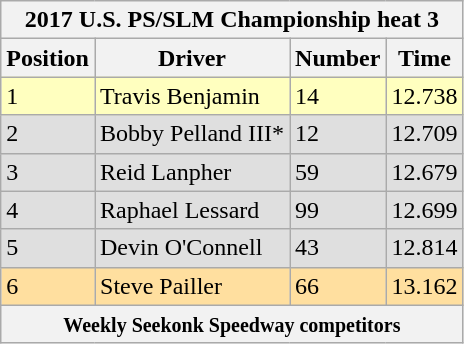<table class="wikitable mw-collapsible mw-collapsed">
<tr>
<th colspan="4">2017 U.S. PS/SLM Championship heat 3</th>
</tr>
<tr>
<th>Position</th>
<th>Driver</th>
<th>Number</th>
<th>Time</th>
</tr>
<tr style="background-color:#FFFFBF">
<td>1</td>
<td>Travis Benjamin</td>
<td>14</td>
<td>12.738</td>
</tr>
<tr style="background-color:#DFDFDF">
<td>2</td>
<td>Bobby Pelland III*</td>
<td>12</td>
<td>12.709</td>
</tr>
<tr style="background-color:#DFDFDF">
<td>3</td>
<td>Reid Lanpher</td>
<td>59</td>
<td>12.679</td>
</tr>
<tr style="background-color:#DFDFDF">
<td>4</td>
<td>Raphael Lessard</td>
<td>99</td>
<td>12.699</td>
</tr>
<tr style="background-color:#DFDFDF">
<td>5</td>
<td>Devin O'Connell</td>
<td>43</td>
<td>12.814</td>
</tr>
<tr style="background-color:#FFDF9F">
<td>6</td>
<td>Steve Pailler</td>
<td>66</td>
<td>13.162</td>
</tr>
<tr>
<th colspan="4"><small>Weekly Seekonk Speedway competitors</small></th>
</tr>
</table>
